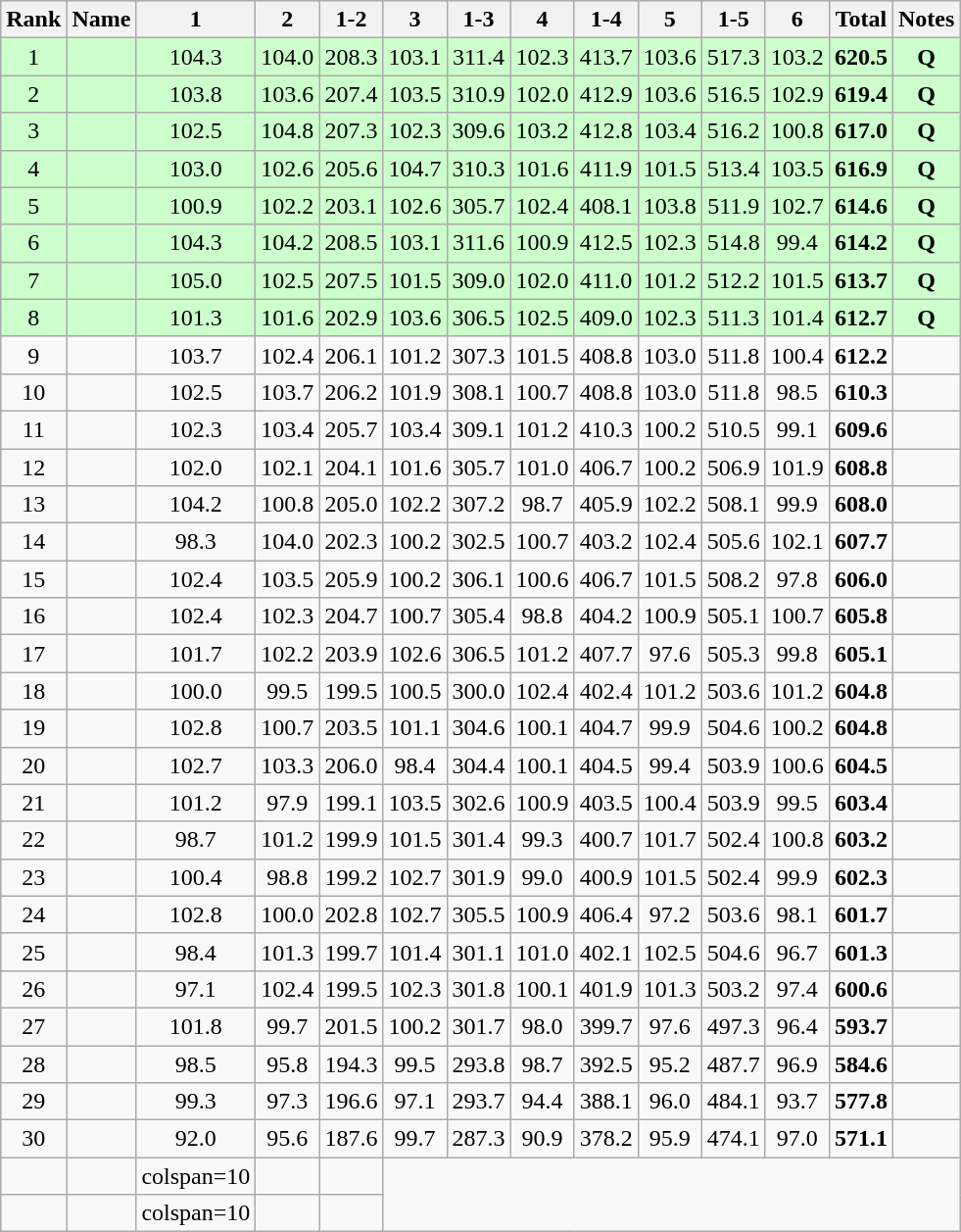<table class="wikitable sortable" style="text-align:center;">
<tr>
<th>Rank</th>
<th>Name</th>
<th>1</th>
<th>2</th>
<th>1-2</th>
<th>3</th>
<th>1-3</th>
<th>4</th>
<th>1-4</th>
<th>5</th>
<th>1-5</th>
<th>6</th>
<th>Total</th>
<th>Notes</th>
</tr>
<tr bgcolor=ccffcc>
<td>1</td>
<td align=left></td>
<td>104.3</td>
<td>104.0</td>
<td>208.3</td>
<td>103.1</td>
<td>311.4</td>
<td>102.3</td>
<td>413.7</td>
<td>103.6</td>
<td>517.3</td>
<td>103.2</td>
<td><strong>620.5</strong></td>
<td><strong>Q</strong></td>
</tr>
<tr bgcolor=ccffcc>
<td>2</td>
<td align=left></td>
<td>103.8</td>
<td>103.6</td>
<td>207.4</td>
<td>103.5</td>
<td>310.9</td>
<td>102.0</td>
<td>412.9</td>
<td>103.6</td>
<td>516.5</td>
<td>102.9</td>
<td><strong>619.4</strong></td>
<td><strong>Q</strong></td>
</tr>
<tr bgcolor=ccffcc>
<td>3</td>
<td align=left></td>
<td>102.5</td>
<td>104.8</td>
<td>207.3</td>
<td>102.3</td>
<td>309.6</td>
<td>103.2</td>
<td>412.8</td>
<td>103.4</td>
<td>516.2</td>
<td>100.8</td>
<td><strong>617.0</strong></td>
<td><strong>Q</strong></td>
</tr>
<tr bgcolor=ccffcc>
<td>4</td>
<td align=left></td>
<td>103.0</td>
<td>102.6</td>
<td>205.6</td>
<td>104.7</td>
<td>310.3</td>
<td>101.6</td>
<td>411.9</td>
<td>101.5</td>
<td>513.4</td>
<td>103.5</td>
<td><strong>616.9</strong></td>
<td><strong>Q</strong></td>
</tr>
<tr bgcolor=ccffcc>
<td>5</td>
<td align=left></td>
<td>100.9</td>
<td>102.2</td>
<td>203.1</td>
<td>102.6</td>
<td>305.7</td>
<td>102.4</td>
<td>408.1</td>
<td>103.8</td>
<td>511.9</td>
<td>102.7</td>
<td><strong>614.6</strong></td>
<td><strong>Q</strong></td>
</tr>
<tr bgcolor=ccffcc>
<td>6</td>
<td align=left></td>
<td>104.3</td>
<td>104.2</td>
<td>208.5</td>
<td>103.1</td>
<td>311.6</td>
<td>100.9</td>
<td>412.5</td>
<td>102.3</td>
<td>514.8</td>
<td>99.4</td>
<td><strong>614.2</strong></td>
<td><strong>Q</strong></td>
</tr>
<tr bgcolor=ccffcc>
<td>7</td>
<td align=left></td>
<td>105.0</td>
<td>102.5</td>
<td>207.5</td>
<td>101.5</td>
<td>309.0</td>
<td>102.0</td>
<td>411.0</td>
<td>101.2</td>
<td>512.2</td>
<td>101.5</td>
<td><strong>613.7</strong></td>
<td><strong>Q</strong></td>
</tr>
<tr bgcolor=ccffcc>
<td>8</td>
<td align=left></td>
<td>101.3</td>
<td>101.6</td>
<td>202.9</td>
<td>103.6</td>
<td>306.5</td>
<td>102.5</td>
<td>409.0</td>
<td>102.3</td>
<td>511.3</td>
<td>101.4</td>
<td><strong>612.7</strong></td>
<td><strong>Q</strong></td>
</tr>
<tr>
<td>9</td>
<td align=left></td>
<td>103.7</td>
<td>102.4</td>
<td>206.1</td>
<td>101.2</td>
<td>307.3</td>
<td>101.5</td>
<td>408.8</td>
<td>103.0</td>
<td>511.8</td>
<td>100.4</td>
<td><strong>612.2</strong></td>
<td></td>
</tr>
<tr>
<td>10</td>
<td align=left></td>
<td>102.5</td>
<td>103.7</td>
<td>206.2</td>
<td>101.9</td>
<td>308.1</td>
<td>100.7</td>
<td>408.8</td>
<td>103.0</td>
<td>511.8</td>
<td>98.5</td>
<td><strong>610.3</strong></td>
<td></td>
</tr>
<tr>
<td>11</td>
<td align=left></td>
<td>102.3</td>
<td>103.4</td>
<td>205.7</td>
<td>103.4</td>
<td>309.1</td>
<td>101.2</td>
<td>410.3</td>
<td>100.2</td>
<td>510.5</td>
<td>99.1</td>
<td><strong>609.6</strong></td>
<td></td>
</tr>
<tr>
<td>12</td>
<td align=left></td>
<td>102.0</td>
<td>102.1</td>
<td>204.1</td>
<td>101.6</td>
<td>305.7</td>
<td>101.0</td>
<td>406.7</td>
<td>100.2</td>
<td>506.9</td>
<td>101.9</td>
<td><strong>608.8</strong></td>
<td></td>
</tr>
<tr>
<td>13</td>
<td align=left></td>
<td>104.2</td>
<td>100.8</td>
<td>205.0</td>
<td>102.2</td>
<td>307.2</td>
<td>98.7</td>
<td>405.9</td>
<td>102.2</td>
<td>508.1</td>
<td>99.9</td>
<td><strong>608.0</strong></td>
<td></td>
</tr>
<tr>
<td>14</td>
<td align=left></td>
<td>98.3</td>
<td>104.0</td>
<td>202.3</td>
<td>100.2</td>
<td>302.5</td>
<td>100.7</td>
<td>403.2</td>
<td>102.4</td>
<td>505.6</td>
<td>102.1</td>
<td><strong>607.7</strong></td>
<td></td>
</tr>
<tr>
<td>15</td>
<td align=left></td>
<td>102.4</td>
<td>103.5</td>
<td>205.9</td>
<td>100.2</td>
<td>306.1</td>
<td>100.6</td>
<td>406.7</td>
<td>101.5</td>
<td>508.2</td>
<td>97.8</td>
<td><strong>606.0</strong></td>
<td></td>
</tr>
<tr>
<td>16</td>
<td align=left></td>
<td>102.4</td>
<td>102.3</td>
<td>204.7</td>
<td>100.7</td>
<td>305.4</td>
<td>98.8</td>
<td>404.2</td>
<td>100.9</td>
<td>505.1</td>
<td>100.7</td>
<td><strong>605.8</strong></td>
<td></td>
</tr>
<tr>
<td>17</td>
<td align=left></td>
<td>101.7</td>
<td>102.2</td>
<td>203.9</td>
<td>102.6</td>
<td>306.5</td>
<td>101.2</td>
<td>407.7</td>
<td>97.6</td>
<td>505.3</td>
<td>99.8</td>
<td><strong>605.1</strong></td>
<td></td>
</tr>
<tr>
<td>18</td>
<td align=left></td>
<td>100.0</td>
<td>99.5</td>
<td>199.5</td>
<td>100.5</td>
<td>300.0</td>
<td>102.4</td>
<td>402.4</td>
<td>101.2</td>
<td>503.6</td>
<td>101.2</td>
<td><strong>604.8</strong></td>
<td></td>
</tr>
<tr>
<td>19</td>
<td align=left></td>
<td>102.8</td>
<td>100.7</td>
<td>203.5</td>
<td>101.1</td>
<td>304.6</td>
<td>100.1</td>
<td>404.7</td>
<td>99.9</td>
<td>504.6</td>
<td>100.2</td>
<td><strong>604.8</strong></td>
<td></td>
</tr>
<tr>
<td>20</td>
<td align=left></td>
<td>102.7</td>
<td>103.3</td>
<td>206.0</td>
<td>98.4</td>
<td>304.4</td>
<td>100.1</td>
<td>404.5</td>
<td>99.4</td>
<td>503.9</td>
<td>100.6</td>
<td><strong>604.5</strong></td>
<td></td>
</tr>
<tr>
<td>21</td>
<td align=left></td>
<td>101.2</td>
<td>97.9</td>
<td>199.1</td>
<td>103.5</td>
<td>302.6</td>
<td>100.9</td>
<td>403.5</td>
<td>100.4</td>
<td>503.9</td>
<td>99.5</td>
<td><strong>603.4</strong></td>
<td></td>
</tr>
<tr>
<td>22</td>
<td align=left></td>
<td>98.7</td>
<td>101.2</td>
<td>199.9</td>
<td>101.5</td>
<td>301.4</td>
<td>99.3</td>
<td>400.7</td>
<td>101.7</td>
<td>502.4</td>
<td>100.8</td>
<td><strong>603.2</strong></td>
<td></td>
</tr>
<tr>
<td>23</td>
<td align=left></td>
<td>100.4</td>
<td>98.8</td>
<td>199.2</td>
<td>102.7</td>
<td>301.9</td>
<td>99.0</td>
<td>400.9</td>
<td>101.5</td>
<td>502.4</td>
<td>99.9</td>
<td><strong>602.3</strong></td>
<td></td>
</tr>
<tr>
<td>24</td>
<td align=left></td>
<td>102.8</td>
<td>100.0</td>
<td>202.8</td>
<td>102.7</td>
<td>305.5</td>
<td>100.9</td>
<td>406.4</td>
<td>97.2</td>
<td>503.6</td>
<td>98.1</td>
<td><strong>601.7</strong></td>
<td></td>
</tr>
<tr>
<td>25</td>
<td align=left></td>
<td>98.4</td>
<td>101.3</td>
<td>199.7</td>
<td>101.4</td>
<td>301.1</td>
<td>101.0</td>
<td>402.1</td>
<td>102.5</td>
<td>504.6</td>
<td>96.7</td>
<td><strong>601.3</strong></td>
<td></td>
</tr>
<tr>
<td>26</td>
<td align=left></td>
<td>97.1</td>
<td>102.4</td>
<td>199.5</td>
<td>102.3</td>
<td>301.8</td>
<td>100.1</td>
<td>401.9</td>
<td>101.3</td>
<td>503.2</td>
<td>97.4</td>
<td><strong>600.6</strong></td>
<td></td>
</tr>
<tr>
<td>27</td>
<td align=left></td>
<td>101.8</td>
<td>99.7</td>
<td>201.5</td>
<td>100.2</td>
<td>301.7</td>
<td>98.0</td>
<td>399.7</td>
<td>97.6</td>
<td>497.3</td>
<td>96.4</td>
<td><strong>593.7</strong></td>
<td></td>
</tr>
<tr>
<td>28</td>
<td align=left></td>
<td>98.5</td>
<td>95.8</td>
<td>194.3</td>
<td>99.5</td>
<td>293.8</td>
<td>98.7</td>
<td>392.5</td>
<td>95.2</td>
<td>487.7</td>
<td>96.9</td>
<td><strong>584.6</strong></td>
<td></td>
</tr>
<tr>
<td>29</td>
<td align=left></td>
<td>99.3</td>
<td>97.3</td>
<td>196.6</td>
<td>97.1</td>
<td>293.7</td>
<td>94.4</td>
<td>388.1</td>
<td>96.0</td>
<td>484.1</td>
<td>93.7</td>
<td><strong>577.8</strong></td>
<td></td>
</tr>
<tr>
<td>30</td>
<td align=left></td>
<td>92.0</td>
<td>95.6</td>
<td>187.6</td>
<td>99.7</td>
<td>287.3</td>
<td>90.9</td>
<td>378.2</td>
<td>95.9</td>
<td>474.1</td>
<td>97.0</td>
<td><strong>571.1</strong></td>
<td></td>
</tr>
<tr>
<td></td>
<td align=left></td>
<td>colspan=10 </td>
<td></td>
<td></td>
</tr>
<tr>
<td></td>
<td align=left></td>
<td>colspan=10 </td>
<td></td>
<td></td>
</tr>
</table>
